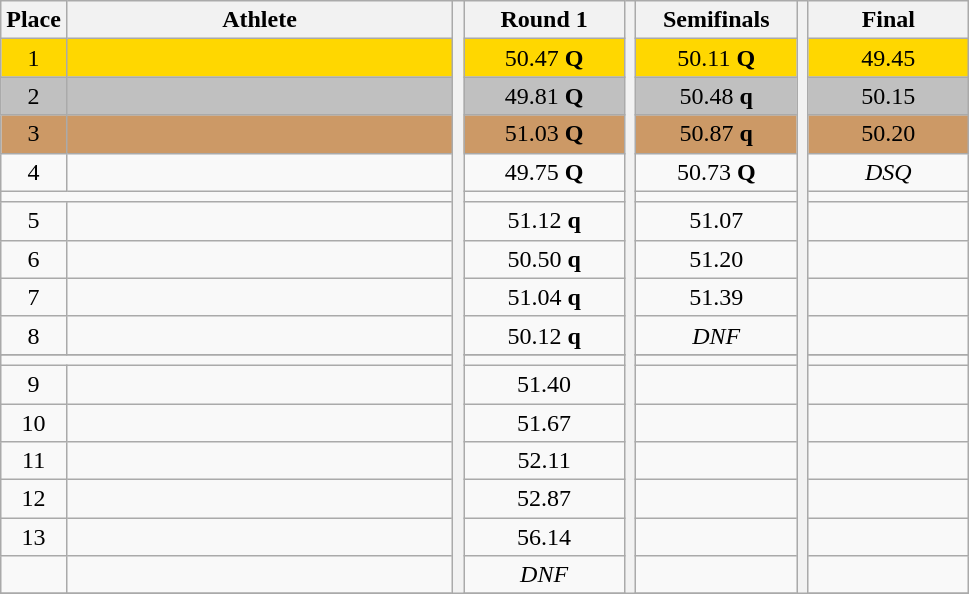<table class="wikitable" style="text-align:center">
<tr>
<th>Place</th>
<th width=250>Athlete</th>
<th rowspan=31></th>
<th width=100>Round 1</th>
<th rowspan=31></th>
<th width=100>Semifinals</th>
<th rowspan=31></th>
<th width=100>Final</th>
</tr>
<tr bgcolor=gold>
<td>1</td>
<td align=left></td>
<td>50.47 <strong>Q</strong></td>
<td>50.11 <strong>Q</strong></td>
<td>49.45</td>
</tr>
<tr bgcolor=silver>
<td>2</td>
<td align=left></td>
<td>49.81 <strong>Q</strong></td>
<td>50.48 <strong>q</strong></td>
<td>50.15</td>
</tr>
<tr bgcolor=cc9966>
<td>3</td>
<td align=left></td>
<td>51.03 <strong>Q</strong></td>
<td>50.87 <strong>q</strong></td>
<td>50.20</td>
</tr>
<tr>
<td>4</td>
<td align=left></td>
<td>49.75 <strong>Q</strong></td>
<td>50.73 <strong>Q</strong></td>
<td><em>DSQ</em></td>
</tr>
<tr>
<td colspan=10></td>
</tr>
<tr>
<td>5</td>
<td align=left></td>
<td>51.12 <strong>q</strong></td>
<td>51.07</td>
<td></td>
</tr>
<tr>
<td>6</td>
<td align=left></td>
<td>50.50 <strong>q</strong></td>
<td>51.20</td>
<td></td>
</tr>
<tr>
<td>7</td>
<td align=left></td>
<td>51.04 <strong>q</strong></td>
<td>51.39</td>
<td></td>
</tr>
<tr>
<td>8</td>
<td align=left></td>
<td>50.12 <strong>q</strong></td>
<td><em>DNF</em></td>
<td></td>
</tr>
<tr>
</tr>
<tr>
<td colspan=10></td>
</tr>
<tr>
<td>9</td>
<td align=left></td>
<td>51.40</td>
<td></td>
<td></td>
</tr>
<tr>
<td>10</td>
<td align=left></td>
<td>51.67</td>
<td></td>
<td></td>
</tr>
<tr>
<td>11</td>
<td align=left></td>
<td>52.11</td>
<td></td>
<td></td>
</tr>
<tr>
<td>12</td>
<td align=left></td>
<td>52.87</td>
<td></td>
<td></td>
</tr>
<tr>
<td>13</td>
<td align=left></td>
<td>56.14</td>
<td></td>
<td></td>
</tr>
<tr>
<td></td>
<td align=left></td>
<td><em>DNF</em></td>
<td></td>
<td></td>
</tr>
<tr>
</tr>
</table>
